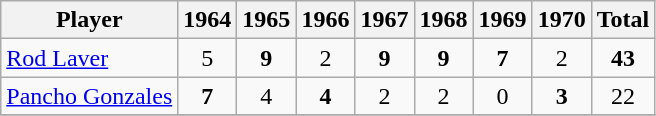<table class="wikitable">
<tr>
<th>Player</th>
<th>1964</th>
<th>1965</th>
<th>1966</th>
<th>1967</th>
<th>1968</th>
<th>1969</th>
<th>1970</th>
<th>Total</th>
</tr>
<tr>
<td> <a href='#'>Rod Laver</a></td>
<td align="center">5</td>
<td align="center"><strong>9</strong></td>
<td align="center">2</td>
<td align="center"><strong>9</strong></td>
<td align="center"><strong>9</strong></td>
<td align="center"><strong>7</strong></td>
<td align="center">2</td>
<td align="center"><strong>43</strong></td>
</tr>
<tr>
<td> <a href='#'>Pancho Gonzales</a></td>
<td align="center"><strong>7</strong></td>
<td align="center">4</td>
<td align="center"><strong>4</strong></td>
<td align="center">2</td>
<td align="center">2</td>
<td align="center">0</td>
<td align="center"><strong>3</strong></td>
<td align="center">22</td>
</tr>
<tr>
</tr>
</table>
